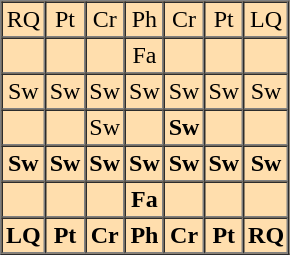<table style="background:#ffdead" border=1 cellpadding=2 cellspacing=0>
<tr align=center>
<td>RQ</td>
<td>Pt</td>
<td>Cr</td>
<td>Ph</td>
<td>Cr</td>
<td>Pt</td>
<td>LQ</td>
</tr>
<tr align=center>
<td> </td>
<td> </td>
<td> </td>
<td>Fa</td>
<td> </td>
<td> </td>
<td> </td>
</tr>
<tr align=center>
<td>Sw</td>
<td>Sw</td>
<td>Sw</td>
<td>Sw</td>
<td>Sw</td>
<td>Sw</td>
<td>Sw</td>
</tr>
<tr align=center>
<td> </td>
<td> </td>
<td>Sw</td>
<td> </td>
<td><strong>Sw</strong></td>
<td> </td>
<td> </td>
</tr>
<tr align=center>
<td><strong>Sw</strong></td>
<td><strong>Sw</strong></td>
<td><strong>Sw</strong></td>
<td><strong>Sw</strong></td>
<td><strong>Sw</strong></td>
<td><strong>Sw</strong></td>
<td><strong>Sw</strong></td>
</tr>
<tr align=center>
<td> </td>
<td> </td>
<td> </td>
<td><strong>Fa</strong></td>
<td> </td>
<td> </td>
<td> </td>
</tr>
<tr align=center>
<td><strong>LQ</strong></td>
<td><strong>Pt</strong></td>
<td><strong>Cr</strong></td>
<td><strong>Ph</strong></td>
<td><strong>Cr</strong></td>
<td><strong>Pt</strong></td>
<td><strong>RQ</strong></td>
</tr>
</table>
